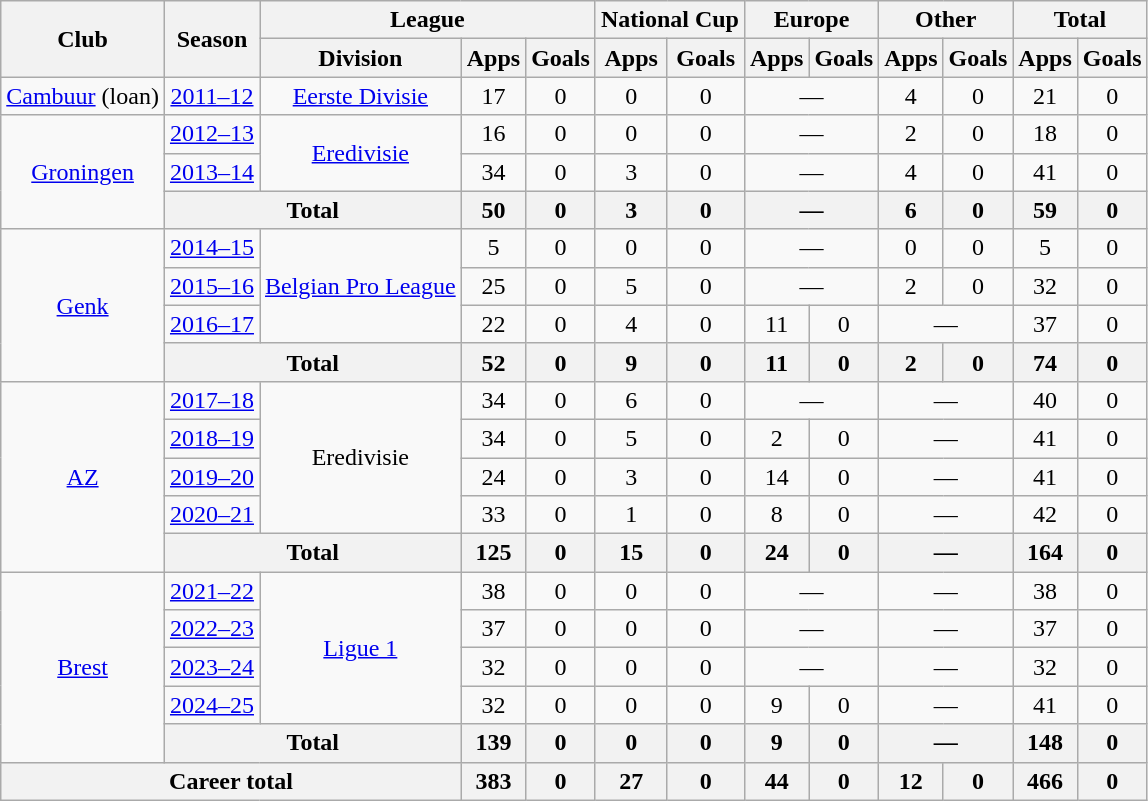<table class="wikitable" style="text-align:center">
<tr>
<th rowspan="2">Club</th>
<th rowspan="2">Season</th>
<th colspan="3">League</th>
<th colspan="2">National Cup</th>
<th colspan="2">Europe</th>
<th colspan="2">Other</th>
<th colspan="2">Total</th>
</tr>
<tr>
<th>Division</th>
<th>Apps</th>
<th>Goals</th>
<th>Apps</th>
<th>Goals</th>
<th>Apps</th>
<th>Goals</th>
<th>Apps</th>
<th>Goals</th>
<th>Apps</th>
<th>Goals</th>
</tr>
<tr>
<td><a href='#'>Cambuur</a> (loan)</td>
<td><a href='#'>2011–12</a></td>
<td><a href='#'>Eerste Divisie</a></td>
<td>17</td>
<td>0</td>
<td>0</td>
<td>0</td>
<td colspan="2">—</td>
<td>4</td>
<td>0</td>
<td>21</td>
<td>0</td>
</tr>
<tr>
<td rowspan="3"><a href='#'>Groningen</a></td>
<td><a href='#'>2012–13</a></td>
<td rowspan="2"><a href='#'>Eredivisie</a></td>
<td>16</td>
<td>0</td>
<td>0</td>
<td>0</td>
<td colspan="2">—</td>
<td>2</td>
<td>0</td>
<td>18</td>
<td>0</td>
</tr>
<tr>
<td><a href='#'>2013–14</a></td>
<td>34</td>
<td>0</td>
<td>3</td>
<td>0</td>
<td colspan="2">—</td>
<td>4</td>
<td>0</td>
<td>41</td>
<td>0</td>
</tr>
<tr>
<th colspan="2">Total</th>
<th>50</th>
<th>0</th>
<th>3</th>
<th>0</th>
<th colspan="2">—</th>
<th>6</th>
<th>0</th>
<th>59</th>
<th>0</th>
</tr>
<tr>
<td rowspan="4"><a href='#'>Genk</a></td>
<td><a href='#'>2014–15</a></td>
<td rowspan="3"><a href='#'>Belgian Pro League</a></td>
<td>5</td>
<td>0</td>
<td>0</td>
<td>0</td>
<td colspan="2">—</td>
<td>0</td>
<td>0</td>
<td>5</td>
<td>0</td>
</tr>
<tr>
<td><a href='#'>2015–16</a></td>
<td>25</td>
<td>0</td>
<td>5</td>
<td>0</td>
<td colspan="2">—</td>
<td>2</td>
<td>0</td>
<td>32</td>
<td>0</td>
</tr>
<tr>
<td><a href='#'>2016–17</a></td>
<td>22</td>
<td>0</td>
<td>4</td>
<td>0</td>
<td>11</td>
<td>0</td>
<td colspan="2">—</td>
<td>37</td>
<td>0</td>
</tr>
<tr>
<th colspan="2">Total</th>
<th>52</th>
<th>0</th>
<th>9</th>
<th>0</th>
<th>11</th>
<th>0</th>
<th>2</th>
<th>0</th>
<th>74</th>
<th>0</th>
</tr>
<tr>
<td rowspan="5"><a href='#'>AZ</a></td>
<td><a href='#'>2017–18</a></td>
<td rowspan="4">Eredivisie</td>
<td>34</td>
<td>0</td>
<td>6</td>
<td>0</td>
<td colspan="2">—</td>
<td colspan="2">—</td>
<td>40</td>
<td>0</td>
</tr>
<tr>
<td><a href='#'>2018–19</a></td>
<td>34</td>
<td>0</td>
<td>5</td>
<td>0</td>
<td>2</td>
<td>0</td>
<td colspan="2">—</td>
<td>41</td>
<td>0</td>
</tr>
<tr>
<td><a href='#'>2019–20</a></td>
<td>24</td>
<td>0</td>
<td>3</td>
<td>0</td>
<td>14</td>
<td>0</td>
<td colspan="2">—</td>
<td>41</td>
<td>0</td>
</tr>
<tr>
<td><a href='#'>2020–21</a></td>
<td>33</td>
<td>0</td>
<td>1</td>
<td>0</td>
<td>8</td>
<td>0</td>
<td colspan="2">—</td>
<td>42</td>
<td>0</td>
</tr>
<tr>
<th colspan="2">Total</th>
<th>125</th>
<th>0</th>
<th>15</th>
<th>0</th>
<th>24</th>
<th>0</th>
<th colspan="2">—</th>
<th>164</th>
<th>0</th>
</tr>
<tr>
<td rowspan="5"><a href='#'>Brest</a></td>
<td><a href='#'>2021–22</a></td>
<td rowspan="4"><a href='#'>Ligue 1</a></td>
<td>38</td>
<td>0</td>
<td>0</td>
<td>0</td>
<td colspan="2">—</td>
<td colspan="2">—</td>
<td>38</td>
<td>0</td>
</tr>
<tr>
<td><a href='#'>2022–23</a></td>
<td>37</td>
<td>0</td>
<td>0</td>
<td>0</td>
<td colspan="2">—</td>
<td colspan="2">—</td>
<td>37</td>
<td>0</td>
</tr>
<tr>
<td><a href='#'>2023–24</a></td>
<td>32</td>
<td>0</td>
<td>0</td>
<td>0</td>
<td colspan="2">—</td>
<td colspan="2">—</td>
<td>32</td>
<td>0</td>
</tr>
<tr>
<td><a href='#'>2024–25</a></td>
<td>32</td>
<td>0</td>
<td>0</td>
<td>0</td>
<td>9</td>
<td>0</td>
<td colspan="2">—</td>
<td>41</td>
<td>0</td>
</tr>
<tr>
<th colspan="2">Total</th>
<th>139</th>
<th>0</th>
<th>0</th>
<th>0</th>
<th>9</th>
<th>0</th>
<th colspan="2">—</th>
<th>148</th>
<th>0</th>
</tr>
<tr>
<th colspan="3">Career total</th>
<th>383</th>
<th>0</th>
<th>27</th>
<th>0</th>
<th>44</th>
<th>0</th>
<th>12</th>
<th>0</th>
<th>466</th>
<th>0</th>
</tr>
</table>
